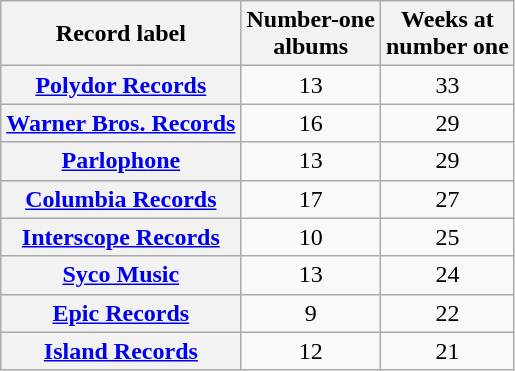<table class="wikitable plainrowheaders sortable">
<tr>
<th scope=col>Record label</th>
<th scope=col>Number-one<br>albums</th>
<th scope=col>Weeks at<br>number one</th>
</tr>
<tr>
<th scope=row><a href='#'>Polydor Records</a></th>
<td align=center>13</td>
<td align=center>33</td>
</tr>
<tr>
<th scope=row><a href='#'>Warner Bros. Records</a></th>
<td align=center>16</td>
<td align=center>29</td>
</tr>
<tr>
<th scope=row><a href='#'>Parlophone</a></th>
<td align=center>13</td>
<td align=center>29</td>
</tr>
<tr>
<th scope=row><a href='#'>Columbia Records</a></th>
<td align=center>17</td>
<td align=center>27</td>
</tr>
<tr>
<th scope=row><a href='#'>Interscope Records</a></th>
<td align=center>10</td>
<td align=center>25</td>
</tr>
<tr>
<th scope=row><a href='#'>Syco Music</a></th>
<td align=center>13</td>
<td align=center>24</td>
</tr>
<tr>
<th scope=row><a href='#'>Epic Records</a></th>
<td align=center>9</td>
<td align=center>22</td>
</tr>
<tr>
<th scope=row><a href='#'>Island Records</a></th>
<td align=center>12</td>
<td align=center>21</td>
</tr>
</table>
